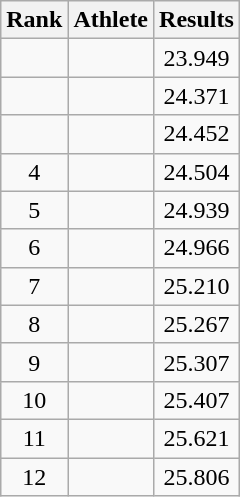<table class="wikitable sortable" style="text-align:center">
<tr>
<th>Rank</th>
<th>Athlete</th>
<th>Results</th>
</tr>
<tr>
<td></td>
<td align="left"></td>
<td>23.949</td>
</tr>
<tr>
<td></td>
<td align="left"></td>
<td>24.371</td>
</tr>
<tr>
<td></td>
<td align="left"></td>
<td>24.452</td>
</tr>
<tr>
<td>4</td>
<td align="left"></td>
<td>24.504</td>
</tr>
<tr>
<td>5</td>
<td align="left"></td>
<td>24.939</td>
</tr>
<tr>
<td>6</td>
<td align="left"></td>
<td>24.966</td>
</tr>
<tr>
<td>7</td>
<td align="left"></td>
<td>25.210</td>
</tr>
<tr>
<td>8</td>
<td align="left"></td>
<td>25.267</td>
</tr>
<tr>
<td>9</td>
<td align="left"></td>
<td>25.307</td>
</tr>
<tr>
<td>10</td>
<td align="left"></td>
<td>25.407</td>
</tr>
<tr>
<td>11</td>
<td align="left"></td>
<td>25.621</td>
</tr>
<tr>
<td>12</td>
<td align="left"></td>
<td>25.806</td>
</tr>
</table>
